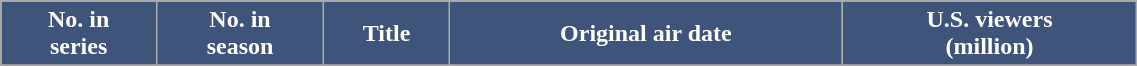<table class="wikitable plainrowheaders" width="60%">
<tr>
<th scope="col" style="background-color: #3f547b; color: #FFFFFF;">No. in<br>series</th>
<th scope="col" style="background-color: #3f547b; color: #FFFFFF">No. in<br>season</th>
<th scope="col" style="background-color: #3f547b; color: #FFFFFF;">Title</th>
<th scope="col" style="background-color: #3f547b; color: #FFFFFF;">Original air date</th>
<th scope="col" style="background-color: #3f547b; color: #FFFFFF;">U.S. viewers<br>(million)</th>
</tr>
<tr>
</tr>
</table>
